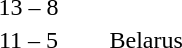<table style="text-align:center">
<tr>
<th width=200></th>
<th width=100></th>
<th width=200></th>
</tr>
<tr>
<td align=right><strong></strong></td>
<td>13 – 8</td>
<td align=left></td>
</tr>
<tr>
<td align=right><strong></strong></td>
<td>11 – 5</td>
<td align=left>Belarus</td>
</tr>
</table>
